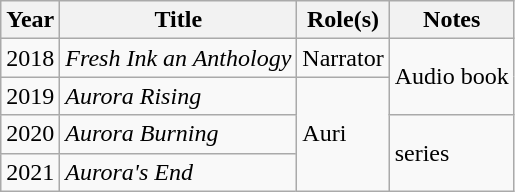<table class="wikitable sortable">
<tr>
<th>Year</th>
<th>Title</th>
<th>Role(s)</th>
<th class="unsortable">Notes</th>
</tr>
<tr>
<td>2018</td>
<td><em>Fresh Ink an Anthology</em></td>
<td>Narrator</td>
<td rowspan="2">Audio book</td>
</tr>
<tr>
<td>2019</td>
<td><em>Aurora Rising</em></td>
<td rowspan="3">Auri</td>
</tr>
<tr>
<td>2020</td>
<td><em>Aurora Burning</em></td>
<td rowspan="2">series</td>
</tr>
<tr>
<td>2021</td>
<td><em>Aurora's End</em></td>
</tr>
</table>
